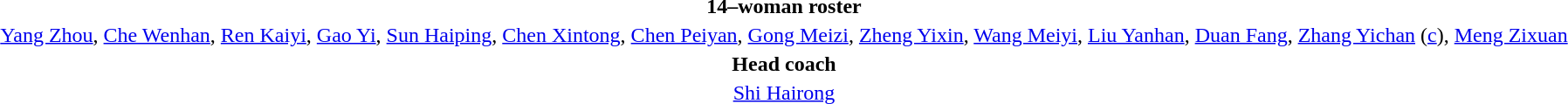<table style="text-align:center; margin-top:2em; margin-left:auto; margin-right:auto">
<tr>
<td><strong>14–woman roster</strong></td>
</tr>
<tr>
<td><a href='#'>Yang Zhou</a>, <a href='#'>Che Wenhan</a>, <a href='#'>Ren Kaiyi</a>, <a href='#'>Gao Yi</a>, <a href='#'>Sun Haiping</a>, <a href='#'>Chen Xintong</a>, <a href='#'>Chen Peiyan</a>, <a href='#'>Gong Meizi</a>, <a href='#'>Zheng Yixin</a>, <a href='#'>Wang Meiyi</a>, <a href='#'>Liu Yanhan</a>, <a href='#'>Duan Fang</a>, <a href='#'>Zhang Yichan</a> (<a href='#'>c</a>), <a href='#'>Meng Zixuan</a></td>
</tr>
<tr>
<td><strong>Head coach</strong></td>
</tr>
<tr>
<td><a href='#'>Shi Hairong</a></td>
</tr>
</table>
